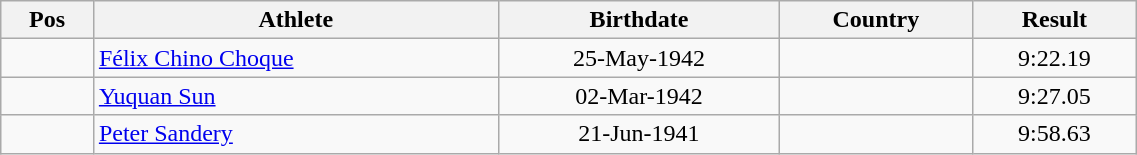<table class="wikitable"  style="text-align:center; width:60%;">
<tr>
<th>Pos</th>
<th>Athlete</th>
<th>Birthdate</th>
<th>Country</th>
<th>Result</th>
</tr>
<tr>
<td align=center></td>
<td align=left><a href='#'>Félix Chino Choque</a></td>
<td>25-May-1942</td>
<td align=left></td>
<td>9:22.19</td>
</tr>
<tr>
<td align=center></td>
<td align=left><a href='#'>Yuquan Sun</a></td>
<td>02-Mar-1942</td>
<td align=left></td>
<td>9:27.05</td>
</tr>
<tr>
<td align=center></td>
<td align=left><a href='#'>Peter Sandery</a></td>
<td>21-Jun-1941</td>
<td align=left></td>
<td>9:58.63</td>
</tr>
</table>
